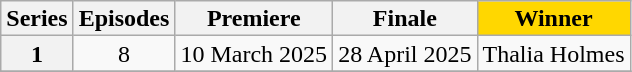<table class="wikitable"  style="text-align:center; line-height:16px;">
<tr>
<th scope="col">Series</th>
<th scope="col">Episodes</th>
<th scope="col">Premiere</th>
<th scope="col">Finale</th>
<th style="background:gold;">Winner</th>
</tr>
<tr>
<th>1</th>
<td>8</td>
<td>10 March 2025</td>
<td>28 April 2025</td>
<td>Thalia Holmes</td>
</tr>
<tr>
</tr>
</table>
